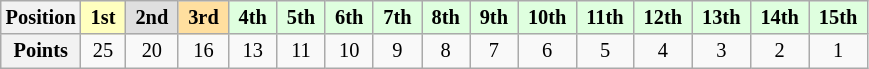<table class="wikitable" style="font-size: 85%; text-align:center">
<tr>
<th>Position</th>
<td style="background:#ffffbf;"> <strong>1st</strong> </td>
<td style="background:#dfdfdf;"> <strong>2nd</strong> </td>
<td style="background:#ffdf9f;"> <strong>3rd</strong> </td>
<td style="background:#dfffdf;"> <strong>4th</strong> </td>
<td style="background:#dfffdf;"> <strong>5th</strong> </td>
<td style="background:#dfffdf;"> <strong>6th</strong> </td>
<td style="background:#dfffdf;"> <strong>7th</strong> </td>
<td style="background:#dfffdf;"> <strong>8th</strong> </td>
<td style="background:#dfffdf;"> <strong>9th</strong> </td>
<td style="background:#dfffdf;"> <strong>10th</strong> </td>
<td style="background:#dfffdf;"> <strong>11th</strong> </td>
<td style="background:#dfffdf;"> <strong>12th</strong> </td>
<td style="background:#dfffdf;"> <strong>13th</strong> </td>
<td style="background:#dfffdf;"> <strong>14th</strong> </td>
<td style="background:#dfffdf;"> <strong>15th</strong> </td>
</tr>
<tr>
<th>Points</th>
<td>25</td>
<td>20</td>
<td>16</td>
<td>13</td>
<td>11</td>
<td>10</td>
<td>9</td>
<td>8</td>
<td>7</td>
<td>6</td>
<td>5</td>
<td>4</td>
<td>3</td>
<td>2</td>
<td>1</td>
</tr>
</table>
